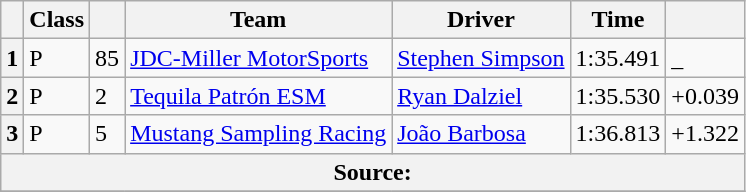<table class="wikitable">
<tr>
<th scope="col"></th>
<th scope="col">Class</th>
<th scope="col"></th>
<th scope="col">Team</th>
<th scope="col">Driver</th>
<th scope="col">Time</th>
<th scope="col"></th>
</tr>
<tr>
<th scope="row">1</th>
<td>P</td>
<td>85</td>
<td><a href='#'>JDC-Miller MotorSports</a></td>
<td><a href='#'>Stephen Simpson</a></td>
<td>1:35.491</td>
<td>_</td>
</tr>
<tr>
<th scope="row">2</th>
<td>P</td>
<td>2</td>
<td><a href='#'>Tequila Patrón ESM</a></td>
<td><a href='#'>Ryan Dalziel</a></td>
<td>1:35.530</td>
<td>+0.039</td>
</tr>
<tr>
<th scope="row">3</th>
<td>P</td>
<td>5</td>
<td><a href='#'>Mustang Sampling Racing</a></td>
<td><a href='#'>João Barbosa</a></td>
<td>1:36.813</td>
<td>+1.322</td>
</tr>
<tr>
<th colspan="7">Source:</th>
</tr>
<tr>
</tr>
</table>
